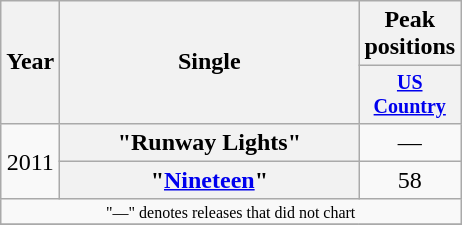<table class="wikitable plainrowheaders" style="text-align:center;">
<tr>
<th rowspan="2">Year</th>
<th rowspan="2" style="width:12em;">Single</th>
<th colspan="1">Peak positions</th>
</tr>
<tr style="font-size:smaller;">
<th width="50"><a href='#'>US Country</a></th>
</tr>
<tr>
<td rowspan="2">2011</td>
<th scope="row">"Runway Lights"</th>
<td>—</td>
</tr>
<tr>
<th scope="row">"<a href='#'>Nineteen</a>"</th>
<td>58</td>
</tr>
<tr>
<td colspan="3" style="font-size:8pt">"—" denotes releases that did not chart</td>
</tr>
<tr>
</tr>
</table>
